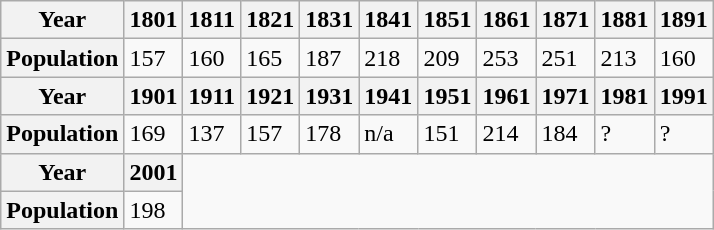<table border="1" class="wikitable" align="center">
<tr>
<th>Year</th>
<th>1801</th>
<th>1811</th>
<th>1821</th>
<th>1831</th>
<th>1841</th>
<th>1851</th>
<th>1861</th>
<th>1871</th>
<th>1881</th>
<th>1891</th>
</tr>
<tr>
<th>Population</th>
<td>157</td>
<td>160</td>
<td>165</td>
<td>187</td>
<td>218</td>
<td>209</td>
<td>253</td>
<td>251</td>
<td>213</td>
<td>160</td>
</tr>
<tr>
<th>Year</th>
<th>1901</th>
<th>1911</th>
<th>1921</th>
<th>1931</th>
<th>1941</th>
<th>1951</th>
<th>1961</th>
<th>1971</th>
<th>1981</th>
<th>1991</th>
</tr>
<tr>
<th>Population</th>
<td>169</td>
<td>137</td>
<td>157</td>
<td>178</td>
<td>n/a</td>
<td>151</td>
<td>214</td>
<td>184</td>
<td>?</td>
<td>?</td>
</tr>
<tr>
<th>Year</th>
<th>2001</th>
</tr>
<tr>
<th>Population</th>
<td>198</td>
</tr>
</table>
